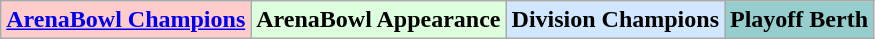<table class="wikitable">
<tr>
<td bgcolor="#FFCCCC"><strong><a href='#'>ArenaBowl Champions</a></strong></td>
<td bgcolor="#DDFFDD"><strong>ArenaBowl Appearance</strong></td>
<td bgcolor="#D0E7FF"><strong>Division Champions</strong></td>
<td bgcolor="#96CDCD"><strong>Playoff Berth</strong></td>
</tr>
</table>
